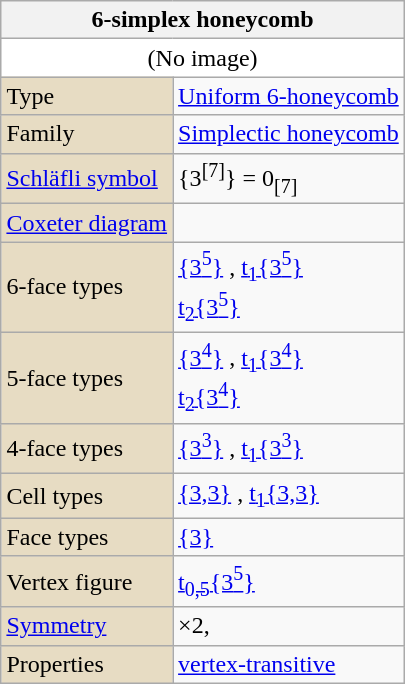<table class="wikitable" align="right" style="margin-left:10px">
<tr>
<th bgcolor=#e7dcc3 colspan=2>6-simplex honeycomb</th>
</tr>
<tr>
<td bgcolor=#ffffff align=center colspan=2>(No image)</td>
</tr>
<tr>
<td bgcolor=#e7dcc3>Type</td>
<td><a href='#'>Uniform 6-honeycomb</a></td>
</tr>
<tr>
<td bgcolor=#e7dcc3>Family</td>
<td><a href='#'>Simplectic honeycomb</a></td>
</tr>
<tr>
<td bgcolor=#e7dcc3><a href='#'>Schläfli symbol</a></td>
<td>{3<sup>[7]</sup>} = 0<sub>[7]</sub></td>
</tr>
<tr>
<td bgcolor=#e7dcc3><a href='#'>Coxeter diagram</a></td>
<td></td>
</tr>
<tr>
<td bgcolor=#e7dcc3>6-face types</td>
<td><a href='#'>{3<sup>5</sup>}</a> , <a href='#'>t<sub>1</sub>{3<sup>5</sup>}</a> <br><a href='#'>t<sub>2</sub>{3<sup>5</sup>}</a> </td>
</tr>
<tr>
<td bgcolor=#e7dcc3>5-face types</td>
<td><a href='#'>{3<sup>4</sup>}</a> , <a href='#'>t<sub>1</sub>{3<sup>4</sup>}</a> <br><a href='#'>t<sub>2</sub>{3<sup>4</sup>}</a> </td>
</tr>
<tr>
<td bgcolor=#e7dcc3>4-face types</td>
<td><a href='#'>{3<sup>3</sup>}</a> , <a href='#'>t<sub>1</sub>{3<sup>3</sup>}</a> </td>
</tr>
<tr>
<td bgcolor=#e7dcc3>Cell types</td>
<td><a href='#'>{3,3}</a> , <a href='#'>t<sub>1</sub>{3,3}</a> </td>
</tr>
<tr>
<td bgcolor=#e7dcc3>Face types</td>
<td><a href='#'>{3}</a> </td>
</tr>
<tr>
<td bgcolor=#e7dcc3>Vertex figure</td>
<td><a href='#'>t<sub>0,5</sub>{3<sup>5</sup>}</a> </td>
</tr>
<tr>
<td bgcolor=#e7dcc3><a href='#'>Symmetry</a></td>
<td>×2, </td>
</tr>
<tr>
<td bgcolor=#e7dcc3>Properties</td>
<td><a href='#'>vertex-transitive</a></td>
</tr>
</table>
